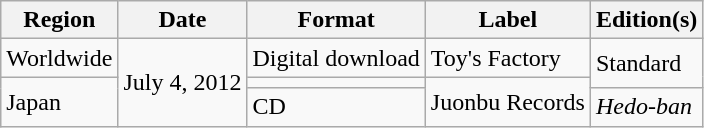<table class="wikitable plainrowheaders">
<tr>
<th scope="col">Region</th>
<th scope="col">Date</th>
<th scope="col">Format</th>
<th scope="col">Label</th>
<th scope="col">Edition(s)</th>
</tr>
<tr>
<td scope="row">Worldwide</td>
<td rowspan="3">July 4, 2012</td>
<td>Digital download</td>
<td>Toy's Factory</td>
<td rowspan="2">Standard</td>
</tr>
<tr>
<td scope="row" rowspan="2">Japan</td>
<td></td>
<td rowspan="2">Juonbu Records</td>
</tr>
<tr>
<td>CD</td>
<td><em>Hedo-ban</em></td>
</tr>
</table>
